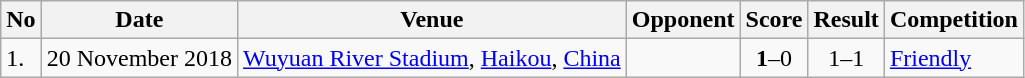<table class="wikitable">
<tr>
<th>No</th>
<th>Date</th>
<th>Venue</th>
<th>Opponent</th>
<th>Score</th>
<th>Result</th>
<th>Competition</th>
</tr>
<tr>
<td>1.</td>
<td>20 November 2018</td>
<td><a href='#'>Wuyuan River Stadium</a>, <a href='#'>Haikou</a>, <a href='#'>China</a></td>
<td></td>
<td align=center><strong>1</strong>–0</td>
<td align=center>1–1</td>
<td><a href='#'>Friendly</a></td>
</tr>
</table>
